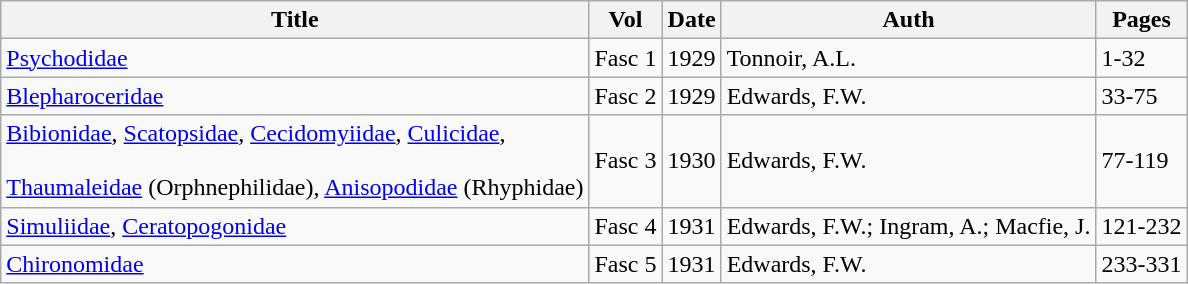<table class="wikitable" border="1">
<tr>
<th>Title</th>
<th>Vol</th>
<th>Date</th>
<th>Auth</th>
<th>Pages</th>
</tr>
<tr>
<td><a href='#'>Psychodidae</a></td>
<td>Fasc 1</td>
<td>1929</td>
<td>Tonnoir, A.L.</td>
<td>1-32</td>
</tr>
<tr>
<td><a href='#'>Blepharoceridae</a></td>
<td>Fasc 2</td>
<td>1929</td>
<td>Edwards, F.W.</td>
<td>33-75</td>
</tr>
<tr>
<td><a href='#'>Bibionidae</a>, <a href='#'>Scatopsidae</a>, <a href='#'>Cecidomyiidae</a>, <a href='#'>Culicidae</a>,<br><br><a href='#'>Thaumaleidae</a> (Orphnephilidae), <a href='#'>Anisopodidae</a> (Rhyphidae)</td>
<td>Fasc 3</td>
<td>1930</td>
<td>Edwards, F.W.</td>
<td>77-119</td>
</tr>
<tr>
<td><a href='#'>Simuliidae</a>, <a href='#'>Ceratopogonidae</a></td>
<td>Fasc 4</td>
<td>1931</td>
<td>Edwards, F.W.; Ingram, A.; Macfie, J.</td>
<td>121-232</td>
</tr>
<tr>
<td><a href='#'>Chironomidae</a></td>
<td>Fasc 5</td>
<td>1931</td>
<td>Edwards, F.W.</td>
<td>233-331</td>
</tr>
</table>
